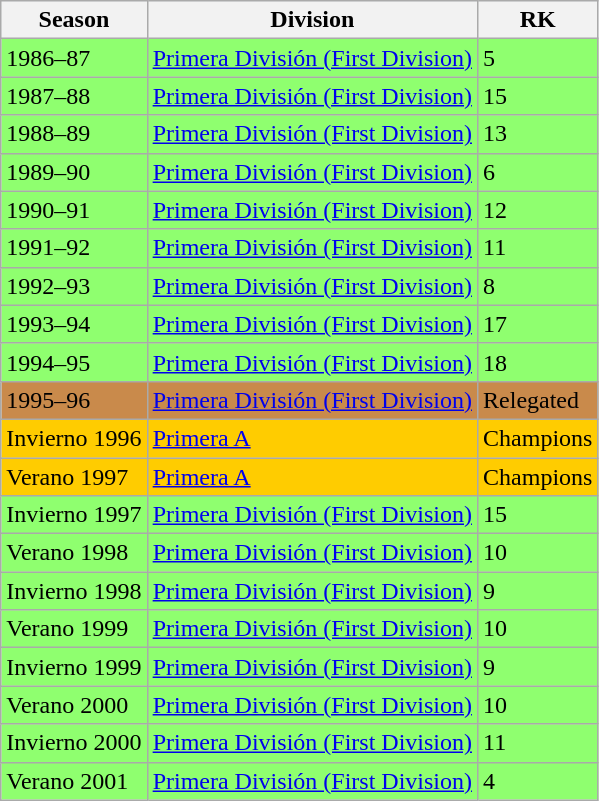<table class="wikitable">
<tr style="background:#f0f6fa;">
<th>Season</th>
<th>Division</th>
<th>RK</th>
</tr>
<tr>
<td style="background:#8FFF6F;">1986–87</td>
<td style="background:#8FFF6F;"><a href='#'>Primera División (First Division)</a></td>
<td style="background:#8FFF6F;">5</td>
</tr>
<tr>
<td style="background:#8FFF6F;">1987–88</td>
<td style="background:#8FFF6F;"><a href='#'>Primera División (First Division)</a></td>
<td style="background:#8FFF6F;">15</td>
</tr>
<tr>
<td style="background:#8FFF6F;">1988–89</td>
<td style="background:#8FFF6F;"><a href='#'>Primera División (First Division)</a></td>
<td style="background:#8FFF6F;">13</td>
</tr>
<tr>
<td style="background:#8FFF6F;">1989–90</td>
<td style="background:#8FFF6F;"><a href='#'>Primera División (First Division)</a></td>
<td style="background:#8FFF6F;">6</td>
</tr>
<tr>
<td style="background:#8FFF6F;">1990–91</td>
<td style="background:#8FFF6F;"><a href='#'>Primera División (First Division)</a></td>
<td style="background:#8FFF6F;">12</td>
</tr>
<tr>
<td style="background:#8FFF6F;">1991–92</td>
<td style="background:#8FFF6F;"><a href='#'>Primera División (First Division)</a></td>
<td style="background:#8FFF6F;">11</td>
</tr>
<tr>
<td style="background:#8FFF6F;">1992–93</td>
<td style="background:#8FFF6F;"><a href='#'>Primera División (First Division)</a></td>
<td style="background:#8FFF6F;">8</td>
</tr>
<tr>
<td style="background:#8FFF6F;">1993–94</td>
<td style="background:#8FFF6F;"><a href='#'>Primera División (First Division)</a></td>
<td style="background:#8FFF6F;">17</td>
</tr>
<tr>
<td style="background:#8FFF6F;">1994–95</td>
<td style="background:#8FFF6F;"><a href='#'>Primera División (First Division)</a></td>
<td style="background:#8FFF6F;">18</td>
</tr>
<tr>
<td style="background:#C98A4B;">1995–96</td>
<td style="background:#C98A4B;"><a href='#'>Primera División (First Division)</a></td>
<td style="background:#C98A4B;">Relegated</td>
</tr>
<tr>
<td style="background:#fc0;">Invierno 1996</td>
<td style="background:#fc0;"><a href='#'>Primera A</a></td>
<td style="background:#fc0;">Champions</td>
</tr>
<tr>
<td style="background:#fc0;">Verano 1997</td>
<td style="background:#fc0;"><a href='#'>Primera A</a></td>
<td style="background:#fc0;">Champions</td>
</tr>
<tr>
<td style="background:#8FFF6F;">Invierno 1997</td>
<td style="background:#8FFF6F;"><a href='#'>Primera División (First Division)</a></td>
<td style="background:#8FFF6F;">15</td>
</tr>
<tr>
<td style="background:#8FFF6F;">Verano 1998</td>
<td style="background:#8FFF6F;"><a href='#'>Primera División (First Division)</a></td>
<td style="background:#8FFF6F;">10</td>
</tr>
<tr>
<td style="background:#8FFF6F;">Invierno 1998</td>
<td style="background:#8FFF6F;"><a href='#'>Primera División (First Division)</a></td>
<td style="background:#8FFF6F;">9</td>
</tr>
<tr>
<td style="background:#8FFF6F;">Verano 1999</td>
<td style="background:#8FFF6F;"><a href='#'>Primera División (First Division)</a></td>
<td style="background:#8FFF6F;">10</td>
</tr>
<tr>
<td style="background:#8FFF6F;">Invierno 1999</td>
<td style="background:#8FFF6F;"><a href='#'>Primera División (First Division)</a></td>
<td style="background:#8FFF6F;">9</td>
</tr>
<tr>
<td style="background:#8FFF6F;">Verano 2000</td>
<td style="background:#8FFF6F;"><a href='#'>Primera División (First Division)</a></td>
<td style="background:#8FFF6F;">10</td>
</tr>
<tr>
<td style="background:#8FFF6F;">Invierno 2000</td>
<td style="background:#8FFF6F;"><a href='#'>Primera División (First Division)</a></td>
<td style="background:#8FFF6F;">11</td>
</tr>
<tr>
<td style="background:#8FFF6F;">Verano 2001</td>
<td style="background:#8FFF6F;"><a href='#'>Primera División (First Division)</a></td>
<td style="background:#8FFF6F;">4</td>
</tr>
</table>
